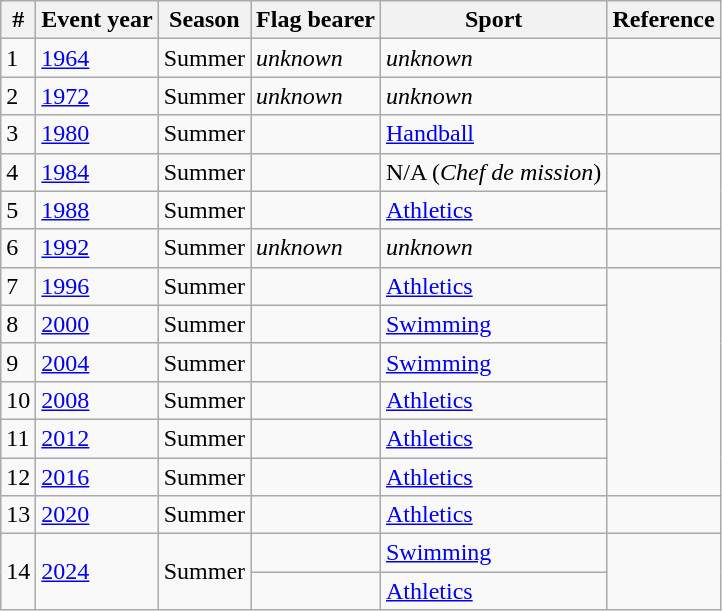<table class="wikitable sortable">
<tr>
<th>#</th>
<th>Event year</th>
<th>Season</th>
<th>Flag bearer</th>
<th>Sport</th>
<th>Reference</th>
</tr>
<tr>
<td>1</td>
<td><a href='#'>1964</a></td>
<td>Summer</td>
<td><em>unknown</em></td>
<td><em>unknown</em></td>
<td></td>
</tr>
<tr>
<td>2</td>
<td><a href='#'>1972</a></td>
<td>Summer</td>
<td><em>unknown</em></td>
<td><em>unknown</em></td>
<td></td>
</tr>
<tr>
<td>3</td>
<td><a href='#'>1980</a></td>
<td>Summer</td>
<td></td>
<td><a href='#'>Handball</a></td>
<td></td>
</tr>
<tr>
<td>4</td>
<td><a href='#'>1984</a></td>
<td>Summer</td>
<td></td>
<td>N/A (<em>Chef de mission</em>)</td>
<td rowspan=2></td>
</tr>
<tr>
<td>5</td>
<td><a href='#'>1988</a></td>
<td>Summer</td>
<td></td>
<td><a href='#'>Athletics</a></td>
</tr>
<tr>
<td>6</td>
<td><a href='#'>1992</a></td>
<td>Summer</td>
<td><em>unknown</em></td>
<td><em>unknown</em></td>
<td></td>
</tr>
<tr>
<td>7</td>
<td><a href='#'>1996</a></td>
<td>Summer</td>
<td></td>
<td><a href='#'>Athletics</a></td>
<td rowspan=6></td>
</tr>
<tr>
<td>8</td>
<td><a href='#'>2000</a></td>
<td>Summer</td>
<td></td>
<td><a href='#'>Swimming</a></td>
</tr>
<tr>
<td>9</td>
<td><a href='#'>2004</a></td>
<td>Summer</td>
<td></td>
<td><a href='#'>Swimming</a></td>
</tr>
<tr>
<td>10</td>
<td><a href='#'>2008</a></td>
<td>Summer</td>
<td></td>
<td><a href='#'>Athletics</a></td>
</tr>
<tr>
<td>11</td>
<td><a href='#'>2012</a></td>
<td>Summer</td>
<td></td>
<td><a href='#'>Athletics</a></td>
</tr>
<tr>
<td>12</td>
<td><a href='#'>2016</a></td>
<td>Summer</td>
<td></td>
<td><a href='#'>Athletics</a></td>
</tr>
<tr>
<td>13</td>
<td><a href='#'>2020</a></td>
<td>Summer</td>
<td></td>
<td><a href='#'>Athletics</a></td>
<td></td>
</tr>
<tr>
<td rowspan=2>14</td>
<td rowspan=2><a href='#'>2024</a></td>
<td rowspan=2>Summer</td>
<td></td>
<td><a href='#'>Swimming</a></td>
<td rowspan=2></td>
</tr>
<tr>
<td></td>
<td><a href='#'>Athletics</a></td>
</tr>
</table>
